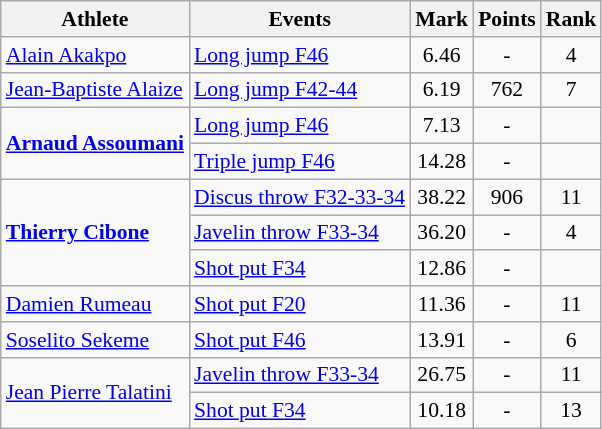<table class=wikitable style="font-size:90%">
<tr>
<th>Athlete</th>
<th>Events</th>
<th>Mark</th>
<th>Points</th>
<th>Rank</th>
</tr>
<tr>
<td align=left><a href='#'>Alain Akakpo</a></td>
<td align=left><a href='#'>Long jump F46</a></td>
<td align=center>6.46</td>
<td align=center>-</td>
<td align=center>4</td>
</tr>
<tr>
<td align=left><a href='#'>Jean-Baptiste Alaize</a></td>
<td align=left><a href='#'>Long jump F42-44</a></td>
<td align=center>6.19</td>
<td align=center>762</td>
<td align=center>7</td>
</tr>
<tr>
<td align=left rowspan=2><strong><a href='#'>Arnaud Assoumani</a></strong></td>
<td align=left><a href='#'>Long jump F46</a></td>
<td align=center>7.13</td>
<td align=center>-</td>
<td align=center></td>
</tr>
<tr>
<td align=left><a href='#'>Triple jump F46</a></td>
<td align=center>14.28</td>
<td align=center>-</td>
<td align=center></td>
</tr>
<tr>
<td align=left rowspan=3><strong><a href='#'>Thierry Cibone</a></strong></td>
<td align=left><a href='#'>Discus throw F32-33-34</a></td>
<td align=center>38.22</td>
<td align=center>906</td>
<td align=center>11</td>
</tr>
<tr>
<td align=left><a href='#'>Javelin throw F33-34</a></td>
<td align=center>36.20</td>
<td align=center>-</td>
<td align=center>4</td>
</tr>
<tr>
<td align=left><a href='#'>Shot put F34</a></td>
<td align=center>12.86</td>
<td align=center>-</td>
<td align=center></td>
</tr>
<tr>
<td align=left><a href='#'>Damien Rumeau</a></td>
<td align=left><a href='#'>Shot put F20</a></td>
<td align=center>11.36</td>
<td align=center>-</td>
<td align=center>11</td>
</tr>
<tr>
<td align=left><a href='#'>Soselito Sekeme</a></td>
<td align=left><a href='#'>Shot put F46</a></td>
<td align=center>13.91</td>
<td align=center>-</td>
<td align=center>6</td>
</tr>
<tr>
<td align=left rowspan=2><a href='#'>Jean Pierre Talatini</a></td>
<td align=left><a href='#'>Javelin throw F33-34</a></td>
<td align=center>26.75</td>
<td align=center>-</td>
<td align=center>11</td>
</tr>
<tr>
<td align=left><a href='#'>Shot put F34</a></td>
<td align=center>10.18</td>
<td align=center>-</td>
<td align=center>13</td>
</tr>
</table>
